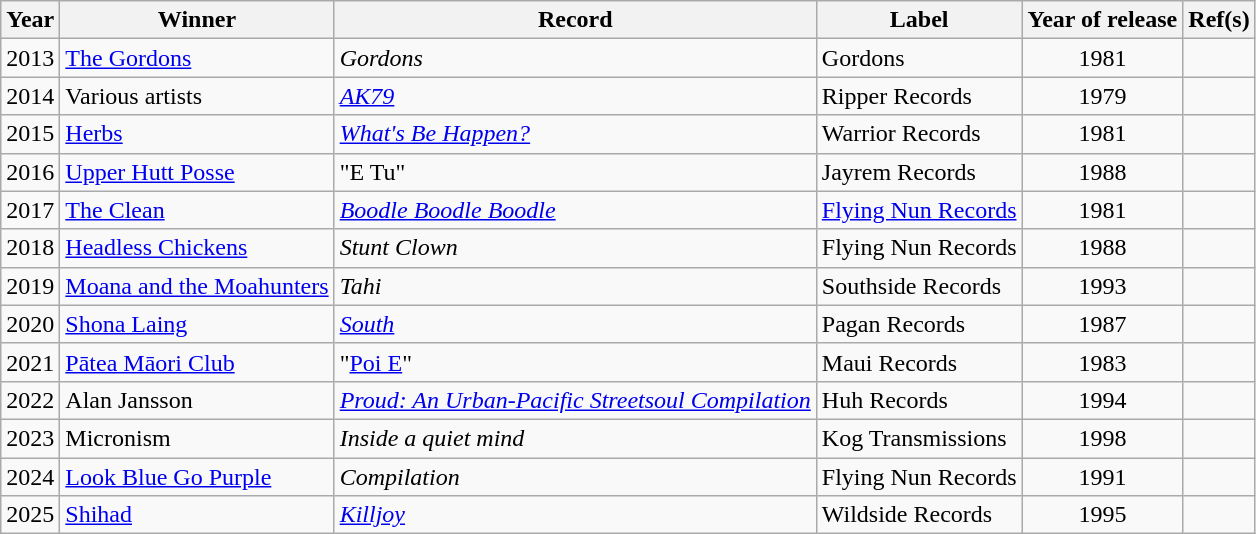<table class="wikitable">
<tr>
<th>Year</th>
<th>Winner</th>
<th>Record</th>
<th>Label</th>
<th>Year of release</th>
<th class="unsortable">Ref(s)</th>
</tr>
<tr>
<td align="center">2013</td>
<td><a href='#'>The Gordons</a></td>
<td><em>Gordons</em></td>
<td>Gordons</td>
<td align="center">1981</td>
<td align="center"></td>
</tr>
<tr>
<td align="center">2014</td>
<td>Various artists</td>
<td><em><a href='#'>AK79</a></em></td>
<td>Ripper Records</td>
<td align="center">1979</td>
<td align="center"></td>
</tr>
<tr>
<td align="center">2015</td>
<td><a href='#'>Herbs</a></td>
<td><em><a href='#'>What's Be Happen?</a></em></td>
<td>Warrior Records</td>
<td align="center">1981</td>
<td align="center"></td>
</tr>
<tr>
<td align="center">2016</td>
<td><a href='#'>Upper Hutt Posse</a></td>
<td>"E Tu" </td>
<td>Jayrem Records</td>
<td align="center">1988</td>
<td align="center"></td>
</tr>
<tr>
<td align="center">2017</td>
<td><a href='#'>The Clean</a></td>
<td><em><a href='#'>Boodle Boodle Boodle</a></em> </td>
<td><a href='#'>Flying Nun Records</a></td>
<td align="center">1981</td>
<td align="center"></td>
</tr>
<tr>
<td align="center">2018</td>
<td><a href='#'>Headless Chickens</a></td>
<td><em>Stunt Clown</em></td>
<td>Flying Nun Records</td>
<td align="center">1988</td>
<td align="center"></td>
</tr>
<tr>
<td align="center">2019</td>
<td><a href='#'>Moana and the Moahunters</a></td>
<td><em>Tahi</em></td>
<td>Southside Records</td>
<td align="center">1993</td>
<td align="center"></td>
</tr>
<tr>
<td align="center">2020</td>
<td><a href='#'>Shona Laing</a></td>
<td><em><a href='#'>South</a></em></td>
<td>Pagan Records</td>
<td align="center">1987</td>
<td align="center"></td>
</tr>
<tr>
<td align="center">2021</td>
<td><a href='#'>Pātea Māori Club</a></td>
<td>"<a href='#'>Poi E</a>" </td>
<td>Maui Records</td>
<td align="center">1983</td>
<td align="center"></td>
</tr>
<tr>
<td align="center">2022</td>
<td>Alan Jansson</td>
<td><em><a href='#'>Proud: An Urban-Pacific Streetsoul Compilation</a></em></td>
<td>Huh Records</td>
<td align="center">1994</td>
<td align="center"></td>
</tr>
<tr>
<td align="center">2023</td>
<td>Micronism</td>
<td><em>Inside a quiet mind</em></td>
<td>Kog Transmissions</td>
<td align="center">1998</td>
<td align="center"></td>
</tr>
<tr>
<td align="center">2024</td>
<td><a href='#'>Look Blue Go Purple</a></td>
<td><em>Compilation</em></td>
<td>Flying Nun Records</td>
<td align="center">1991</td>
<td align="center"></td>
</tr>
<tr>
<td align="center">2025</td>
<td><a href='#'>Shihad</a></td>
<td><em><a href='#'>Killjoy</a></em></td>
<td>Wildside Records</td>
<td align="center">1995</td>
<td align="center"></td>
</tr>
</table>
